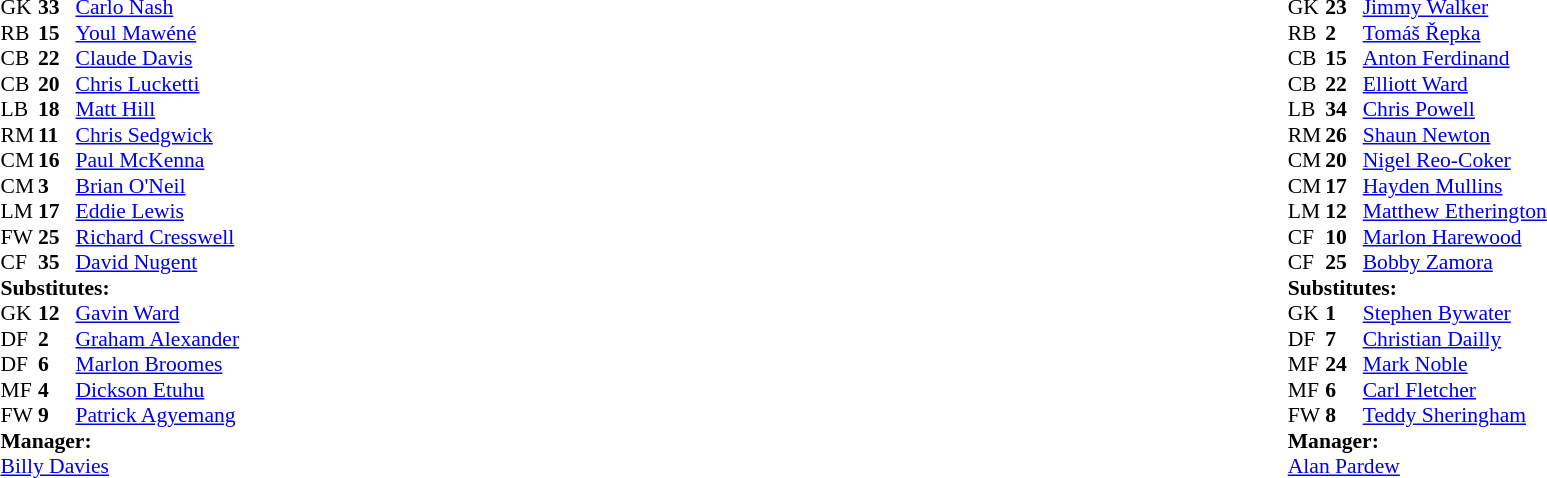<table style="width:100%;">
<tr>
<td style="vertical-align:top; width:50%;"><br><table style="font-size: 90%" cellspacing="0" cellpadding="0">
<tr>
<td colspan="4"></td>
</tr>
<tr>
<th width="25"></th>
<th width="25"></th>
</tr>
<tr>
<td>GK</td>
<td><strong>33</strong></td>
<td> <a href='#'>Carlo Nash</a></td>
</tr>
<tr>
<td>RB</td>
<td><strong>15</strong></td>
<td> <a href='#'>Youl Mawéné</a></td>
<td></td>
<td></td>
</tr>
<tr>
<td>CB</td>
<td><strong>22</strong></td>
<td>  <a href='#'>Claude Davis</a></td>
</tr>
<tr>
<td>CB</td>
<td><strong>20</strong></td>
<td> <a href='#'>Chris Lucketti</a></td>
</tr>
<tr>
<td>LB</td>
<td><strong>18</strong></td>
<td> <a href='#'>Matt Hill</a></td>
<td></td>
</tr>
<tr>
<td>RM</td>
<td><strong>11</strong></td>
<td> <a href='#'>Chris Sedgwick</a></td>
<td></td>
</tr>
<tr>
<td>CM</td>
<td><strong>16</strong></td>
<td> <a href='#'>Paul McKenna</a></td>
</tr>
<tr>
<td>CM</td>
<td><strong>3</strong></td>
<td> <a href='#'>Brian O'Neil</a> </td>
</tr>
<tr>
<td>LM</td>
<td><strong>17</strong></td>
<td> <a href='#'>Eddie Lewis</a></td>
</tr>
<tr>
<td>FW</td>
<td><strong>25</strong></td>
<td> <a href='#'>Richard Cresswell</a></td>
</tr>
<tr>
<td>CF</td>
<td><strong>35</strong></td>
<td> <a href='#'>David Nugent</a></td>
</tr>
<tr>
<td colspan=4><strong>Substitutes:</strong></td>
</tr>
<tr>
<td>GK</td>
<td><strong>12</strong></td>
<td> <a href='#'>Gavin Ward</a></td>
</tr>
<tr>
<td>DF</td>
<td><strong>2</strong></td>
<td> <a href='#'>Graham Alexander</a></td>
<td></td>
<td></td>
</tr>
<tr>
<td>DF</td>
<td><strong>6</strong></td>
<td> <a href='#'>Marlon Broomes</a></td>
</tr>
<tr>
<td>MF</td>
<td><strong>4</strong></td>
<td> <a href='#'>Dickson Etuhu</a></td>
<td></td>
<td></td>
</tr>
<tr>
<td>FW</td>
<td><strong>9</strong></td>
<td> <a href='#'>Patrick Agyemang</a></td>
<td></td>
<td></td>
</tr>
<tr>
<td colspan=4><strong>Manager:</strong></td>
</tr>
<tr>
<td colspan="4"> <a href='#'>Billy Davies</a></td>
</tr>
</table>
</td>
<td style="vertical-align:top; width:50%;"><br><table cellspacing="0" cellpadding="0" style="font-size:90%; margin:auto;">
<tr>
<td colspan="4"></td>
</tr>
<tr>
<th width="25"></th>
<th width="25"></th>
</tr>
<tr>
<td>GK</td>
<td><strong>23</strong></td>
<td> <a href='#'>Jimmy Walker</a></td>
<td></td>
<td></td>
</tr>
<tr>
<td>RB</td>
<td><strong>2</strong></td>
<td> <a href='#'>Tomáš Řepka</a></td>
</tr>
<tr>
<td>CB</td>
<td><strong>15</strong></td>
<td> <a href='#'>Anton Ferdinand</a></td>
</tr>
<tr>
<td>CB</td>
<td><strong>22</strong></td>
<td> <a href='#'>Elliott Ward</a></td>
</tr>
<tr>
<td>LB</td>
<td><strong>34</strong></td>
<td> <a href='#'>Chris Powell</a></td>
<td></td>
</tr>
<tr>
<td>RM</td>
<td><strong>26</strong></td>
<td> <a href='#'>Shaun Newton</a></td>
<td></td>
</tr>
<tr>
<td>CM</td>
<td><strong>20</strong></td>
<td> <a href='#'>Nigel Reo-Coker</a></td>
</tr>
<tr>
<td>CM</td>
<td><strong>17</strong></td>
<td> <a href='#'>Hayden Mullins</a></td>
<td></td>
</tr>
<tr>
<td>LM</td>
<td><strong>12</strong></td>
<td> <a href='#'>Matthew Etherington</a></td>
</tr>
<tr>
<td>CF</td>
<td><strong>10</strong></td>
<td> <a href='#'>Marlon Harewood</a></td>
</tr>
<tr>
<td>CF</td>
<td><strong>25</strong></td>
<td> <a href='#'>Bobby Zamora</a></td>
<td></td>
</tr>
<tr>
<td colspan=4><strong>Substitutes:</strong></td>
</tr>
<tr>
<td>GK</td>
<td><strong>1</strong></td>
<td> <a href='#'>Stephen Bywater</a></td>
<td></td>
<td></td>
</tr>
<tr>
<td>DF</td>
<td><strong>7</strong></td>
<td> <a href='#'>Christian Dailly</a></td>
<td></td>
<td></td>
</tr>
<tr>
<td>MF</td>
<td><strong>24</strong></td>
<td> <a href='#'>Mark Noble</a></td>
<td></td>
<td></td>
</tr>
<tr>
<td>MF</td>
<td><strong>6</strong></td>
<td> <a href='#'>Carl Fletcher</a></td>
</tr>
<tr>
<td>FW</td>
<td><strong>8</strong></td>
<td> <a href='#'>Teddy Sheringham</a></td>
</tr>
<tr>
<td colspan=4><strong>Manager:</strong></td>
</tr>
<tr>
<td colspan="4"> <a href='#'>Alan Pardew</a></td>
</tr>
</table>
</td>
</tr>
</table>
